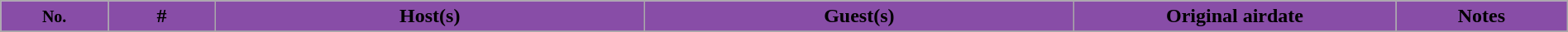<table class="wikitable" style="width:100%;">
<tr style="color:black">
<th style="background:#884DA7;" width="5%"><small>No.</small></th>
<th style="background:#884DA7;" width="5%">#</th>
<th style="background:#884DA7;" width="20%">Host(s)</th>
<th style="background:#884DA7;" width="20%">Guest(s)</th>
<th style="background:#884DA7;" width="15%">Original airdate</th>
<th style="background:#884DA7;" width="8%">Notes</th>
</tr>
<tr>
</tr>
</table>
